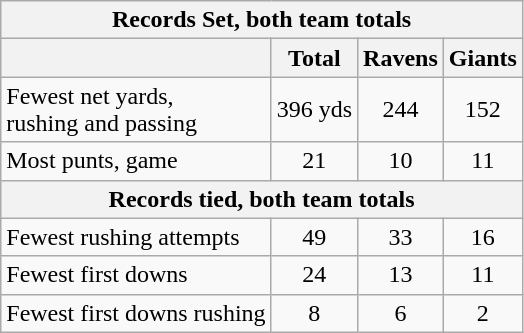<table class="wikitable">
<tr>
<th colspan=4>Records Set, both team totals</th>
</tr>
<tr>
<th></th>
<th>Total</th>
<th>Ravens</th>
<th>Giants</th>
</tr>
<tr align=center>
<td align=left>Fewest net yards,<br> rushing and passing</td>
<td>396 yds</td>
<td>244</td>
<td>152</td>
</tr>
<tr align=center>
<td align=left>Most punts, game</td>
<td>21</td>
<td>10</td>
<td>11</td>
</tr>
<tr>
<th colspan=4>Records tied, both team totals</th>
</tr>
<tr align=center>
<td align=left>Fewest rushing attempts</td>
<td>49</td>
<td>33</td>
<td>16</td>
</tr>
<tr align=center>
<td align=left>Fewest first downs</td>
<td>24</td>
<td>13</td>
<td>11</td>
</tr>
<tr align=center>
<td align=left>Fewest first downs rushing</td>
<td>8</td>
<td>6</td>
<td>2</td>
</tr>
</table>
